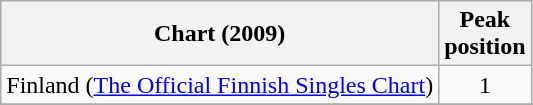<table class="wikitable">
<tr>
<th scope="col">Chart (2009)</th>
<th scope="col">Peak<br>position</th>
</tr>
<tr>
<td>Finland (<a href='#'>The Official Finnish Singles Chart</a>)</td>
<td style="text-align:center;">1</td>
</tr>
<tr>
</tr>
</table>
